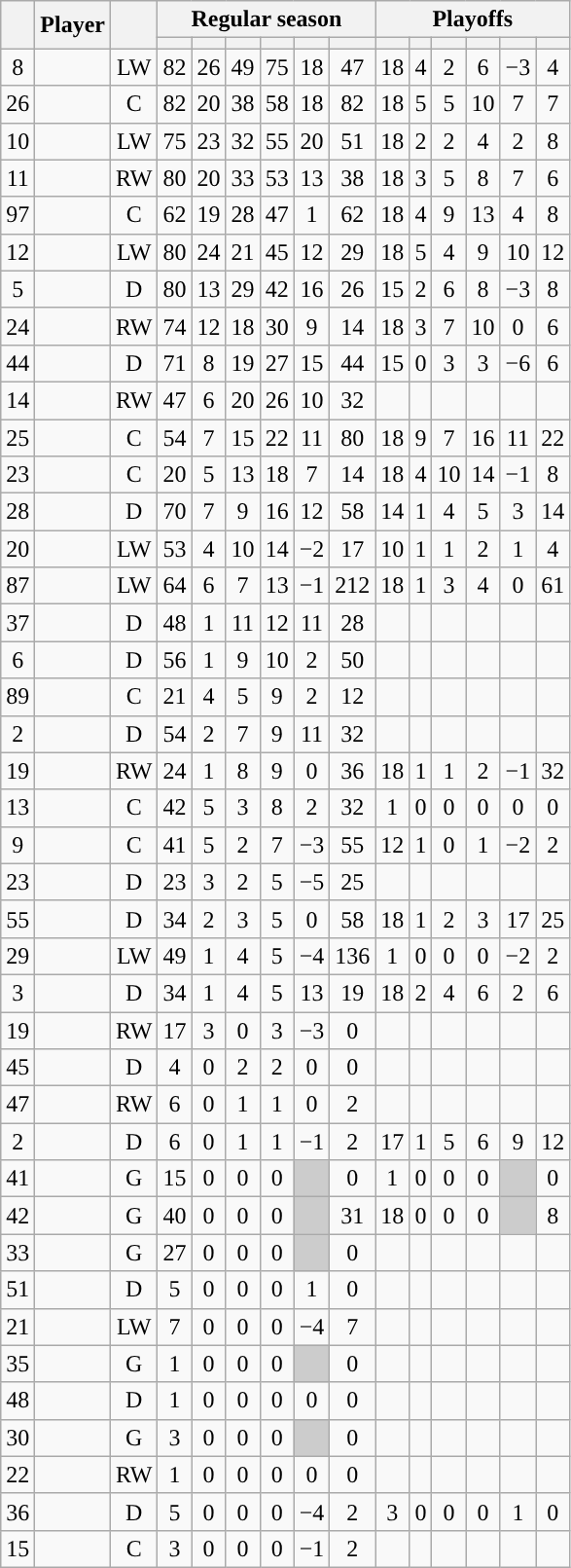<table class="wikitable sortable plainrowheaders" style="text-align:center;">
<tr>
<th scope="col" data-sort-type="number" rowspan="2"></th>
<th scope="col" rowspan="2">Player</th>
<th scope="col" rowspan="2"></th>
<th scope=colgroup colspan=6>Regular season</th>
<th scope=colgroup colspan=6>Playoffs</th>
</tr>
<tr>
<th scope="col" data-sort-type="number"></th>
<th scope="col" data-sort-type="number"></th>
<th scope="col" data-sort-type="number"></th>
<th scope="col" data-sort-type="number"></th>
<th scope="col" data-sort-type="number"></th>
<th scope="col" data-sort-type="number"></th>
<th scope="col" data-sort-type="number"></th>
<th scope="col" data-sort-type="number"></th>
<th scope="col" data-sort-type="number"></th>
<th scope="col" data-sort-type="number"></th>
<th scope="col" data-sort-type="number"></th>
<th scope="col" data-sort-type="number"></th>
</tr>
<tr>
<td scope="row">8</td>
<td align="left"></td>
<td>LW</td>
<td>82</td>
<td>26</td>
<td>49</td>
<td>75</td>
<td>18</td>
<td>47</td>
<td>18</td>
<td>4</td>
<td>2</td>
<td>6</td>
<td>−3</td>
<td>4</td>
</tr>
<tr>
<td scope="row">26</td>
<td align="left"></td>
<td>C</td>
<td>82</td>
<td>20</td>
<td>38</td>
<td>58</td>
<td>18</td>
<td>82</td>
<td>18</td>
<td>5</td>
<td>5</td>
<td>10</td>
<td>7</td>
<td>7</td>
</tr>
<tr>
<td scope="row">10</td>
<td align="left"></td>
<td>LW</td>
<td>75</td>
<td>23</td>
<td>32</td>
<td>55</td>
<td>20</td>
<td>51</td>
<td>18</td>
<td>2</td>
<td>2</td>
<td>4</td>
<td>2</td>
<td>8</td>
</tr>
<tr>
<td scope="row">11</td>
<td align="left"></td>
<td>RW</td>
<td>80</td>
<td>20</td>
<td>33</td>
<td>53</td>
<td>13</td>
<td>38</td>
<td>18</td>
<td>3</td>
<td>5</td>
<td>8</td>
<td>7</td>
<td>6</td>
</tr>
<tr>
<td scope="row">97</td>
<td align="left"></td>
<td>C</td>
<td>62</td>
<td>19</td>
<td>28</td>
<td>47</td>
<td>1</td>
<td>62</td>
<td>18</td>
<td>4</td>
<td>9</td>
<td>13</td>
<td>4</td>
<td>8</td>
</tr>
<tr>
<td scope="row">12</td>
<td align="left"></td>
<td>LW</td>
<td>80</td>
<td>24</td>
<td>21</td>
<td>45</td>
<td>12</td>
<td>29</td>
<td>18</td>
<td>5</td>
<td>4</td>
<td>9</td>
<td>10</td>
<td>12</td>
</tr>
<tr>
<td scope="row">5</td>
<td align="left"></td>
<td>D</td>
<td>80</td>
<td>13</td>
<td>29</td>
<td>42</td>
<td>16</td>
<td>26</td>
<td>15</td>
<td>2</td>
<td>6</td>
<td>8</td>
<td>−3</td>
<td>8</td>
</tr>
<tr>
<td scope="row">24</td>
<td align="left"></td>
<td>RW</td>
<td>74</td>
<td>12</td>
<td>18</td>
<td>30</td>
<td>9</td>
<td>14</td>
<td>18</td>
<td>3</td>
<td>7</td>
<td>10</td>
<td>0</td>
<td>6</td>
</tr>
<tr>
<td scope="row">44</td>
<td align="left"></td>
<td>D</td>
<td>71</td>
<td>8</td>
<td>19</td>
<td>27</td>
<td>15</td>
<td>44</td>
<td>15</td>
<td>0</td>
<td>3</td>
<td>3</td>
<td>−6</td>
<td>6</td>
</tr>
<tr>
<td scope="row">14</td>
<td align="left"></td>
<td>RW</td>
<td>47</td>
<td>6</td>
<td>20</td>
<td>26</td>
<td>10</td>
<td>32</td>
<td></td>
<td></td>
<td></td>
<td></td>
<td></td>
<td></td>
</tr>
<tr>
<td scope="row">25</td>
<td align="left"></td>
<td>C</td>
<td>54</td>
<td>7</td>
<td>15</td>
<td>22</td>
<td>11</td>
<td>80</td>
<td>18</td>
<td>9</td>
<td>7</td>
<td>16</td>
<td>11</td>
<td>22</td>
</tr>
<tr>
<td scope="row">23</td>
<td align="left"></td>
<td>C</td>
<td>20</td>
<td>5</td>
<td>13</td>
<td>18</td>
<td>7</td>
<td>14</td>
<td>18</td>
<td>4</td>
<td>10</td>
<td>14</td>
<td>−1</td>
<td>8</td>
</tr>
<tr>
<td scope="row">28</td>
<td align="left"></td>
<td>D</td>
<td>70</td>
<td>7</td>
<td>9</td>
<td>16</td>
<td>12</td>
<td>58</td>
<td>14</td>
<td>1</td>
<td>4</td>
<td>5</td>
<td>3</td>
<td>14</td>
</tr>
<tr>
<td scope="row">20</td>
<td align="left"></td>
<td>LW</td>
<td>53</td>
<td>4</td>
<td>10</td>
<td>14</td>
<td>−2</td>
<td>17</td>
<td>10</td>
<td>1</td>
<td>1</td>
<td>2</td>
<td>1</td>
<td>4</td>
</tr>
<tr>
<td scope="row">87</td>
<td align="left"></td>
<td>LW</td>
<td>64</td>
<td>6</td>
<td>7</td>
<td>13</td>
<td>−1</td>
<td>212</td>
<td>18</td>
<td>1</td>
<td>3</td>
<td>4</td>
<td>0</td>
<td>61</td>
</tr>
<tr>
<td scope="row">37</td>
<td align="left"></td>
<td>D</td>
<td>48</td>
<td>1</td>
<td>11</td>
<td>12</td>
<td>11</td>
<td>28</td>
<td></td>
<td></td>
<td></td>
<td></td>
<td></td>
<td></td>
</tr>
<tr>
<td scope="row">6</td>
<td align="left"></td>
<td>D</td>
<td>56</td>
<td>1</td>
<td>9</td>
<td>10</td>
<td>2</td>
<td>50</td>
<td></td>
<td></td>
<td></td>
<td></td>
<td></td>
<td></td>
</tr>
<tr>
<td scope="row">89</td>
<td align="left"></td>
<td>C</td>
<td>21</td>
<td>4</td>
<td>5</td>
<td>9</td>
<td>2</td>
<td>12</td>
<td></td>
<td></td>
<td></td>
<td></td>
<td></td>
<td></td>
</tr>
<tr>
<td scope="row">2</td>
<td align="left"></td>
<td>D</td>
<td>54</td>
<td>2</td>
<td>7</td>
<td>9</td>
<td>11</td>
<td>32</td>
<td></td>
<td></td>
<td></td>
<td></td>
<td></td>
<td></td>
</tr>
<tr>
<td scope="row">19</td>
<td align="left"></td>
<td>RW</td>
<td>24</td>
<td>1</td>
<td>8</td>
<td>9</td>
<td>0</td>
<td>36</td>
<td>18</td>
<td>1</td>
<td>1</td>
<td>2</td>
<td>−1</td>
<td>32</td>
</tr>
<tr>
<td scope="row">13</td>
<td align="left"></td>
<td>C</td>
<td>42</td>
<td>5</td>
<td>3</td>
<td>8</td>
<td>2</td>
<td>32</td>
<td>1</td>
<td>0</td>
<td>0</td>
<td>0</td>
<td>0</td>
<td>0</td>
</tr>
<tr>
<td scope="row">9</td>
<td align="left"></td>
<td>C</td>
<td>41</td>
<td>5</td>
<td>2</td>
<td>7</td>
<td>−3</td>
<td>55</td>
<td>12</td>
<td>1</td>
<td>0</td>
<td>1</td>
<td>−2</td>
<td>2</td>
</tr>
<tr>
<td scope="row">23</td>
<td align="left"></td>
<td>D</td>
<td>23</td>
<td>3</td>
<td>2</td>
<td>5</td>
<td>−5</td>
<td>25</td>
<td></td>
<td></td>
<td></td>
<td></td>
<td></td>
<td></td>
</tr>
<tr>
<td scope="row">55</td>
<td align="left"></td>
<td>D</td>
<td>34</td>
<td>2</td>
<td>3</td>
<td>5</td>
<td>0</td>
<td>58</td>
<td>18</td>
<td>1</td>
<td>2</td>
<td>3</td>
<td>17</td>
<td>25</td>
</tr>
<tr>
<td scope="row">29</td>
<td align="left"></td>
<td>LW</td>
<td>49</td>
<td>1</td>
<td>4</td>
<td>5</td>
<td>−4</td>
<td>136</td>
<td>1</td>
<td>0</td>
<td>0</td>
<td>0</td>
<td>−2</td>
<td>2</td>
</tr>
<tr>
<td scope="row">3</td>
<td align="left"></td>
<td>D</td>
<td>34</td>
<td>1</td>
<td>4</td>
<td>5</td>
<td>13</td>
<td>19</td>
<td>18</td>
<td>2</td>
<td>4</td>
<td>6</td>
<td>2</td>
<td>6</td>
</tr>
<tr>
<td scope="row">19</td>
<td align="left"></td>
<td>RW</td>
<td>17</td>
<td>3</td>
<td>0</td>
<td>3</td>
<td>−3</td>
<td>0</td>
<td></td>
<td></td>
<td></td>
<td></td>
<td></td>
<td></td>
</tr>
<tr>
<td scope="row">45</td>
<td align="left"></td>
<td>D</td>
<td>4</td>
<td>0</td>
<td>2</td>
<td>2</td>
<td>0</td>
<td>0</td>
<td></td>
<td></td>
<td></td>
<td></td>
<td></td>
<td></td>
</tr>
<tr>
<td scope="row">47</td>
<td align="left"></td>
<td>RW</td>
<td>6</td>
<td>0</td>
<td>1</td>
<td>1</td>
<td>0</td>
<td>2</td>
<td></td>
<td></td>
<td></td>
<td></td>
<td></td>
<td></td>
</tr>
<tr>
<td scope="row">2</td>
<td align="left"></td>
<td>D</td>
<td>6</td>
<td>0</td>
<td>1</td>
<td>1</td>
<td>−1</td>
<td>2</td>
<td>17</td>
<td>1</td>
<td>5</td>
<td>6</td>
<td>9</td>
<td>12</td>
</tr>
<tr>
<td scope="row">41</td>
<td align="left"></td>
<td>G</td>
<td>15</td>
<td>0</td>
<td>0</td>
<td>0</td>
<td style="background:#ccc"></td>
<td>0</td>
<td>1</td>
<td>0</td>
<td>0</td>
<td>0</td>
<td style="background:#ccc"></td>
<td>0</td>
</tr>
<tr>
<td scope="row">42</td>
<td align="left"></td>
<td>G</td>
<td>40</td>
<td>0</td>
<td>0</td>
<td>0</td>
<td style="background:#ccc"></td>
<td>31</td>
<td>18</td>
<td>0</td>
<td>0</td>
<td>0</td>
<td style="background:#ccc"></td>
<td>8</td>
</tr>
<tr>
<td scope="row">33</td>
<td align="left"></td>
<td>G</td>
<td>27</td>
<td>0</td>
<td>0</td>
<td>0</td>
<td style="background:#ccc"></td>
<td>0</td>
<td></td>
<td></td>
<td></td>
<td></td>
<td></td>
<td></td>
</tr>
<tr>
<td scope="row">51</td>
<td align="left"></td>
<td>D</td>
<td>5</td>
<td>0</td>
<td>0</td>
<td>0</td>
<td>1</td>
<td>0</td>
<td></td>
<td></td>
<td></td>
<td></td>
<td></td>
<td></td>
</tr>
<tr>
<td scope="row">21</td>
<td align="left"></td>
<td>LW</td>
<td>7</td>
<td>0</td>
<td>0</td>
<td>0</td>
<td>−4</td>
<td>7</td>
<td></td>
<td></td>
<td></td>
<td></td>
<td></td>
<td></td>
</tr>
<tr>
<td scope="row">35</td>
<td align="left"></td>
<td>G</td>
<td>1</td>
<td>0</td>
<td>0</td>
<td>0</td>
<td style="background:#ccc"></td>
<td>0</td>
<td></td>
<td></td>
<td></td>
<td></td>
<td></td>
<td></td>
</tr>
<tr>
<td scope="row">48</td>
<td align="left"></td>
<td>D</td>
<td>1</td>
<td>0</td>
<td>0</td>
<td>0</td>
<td>0</td>
<td>0</td>
<td></td>
<td></td>
<td></td>
<td></td>
<td></td>
<td></td>
</tr>
<tr>
<td scope="row">30</td>
<td align="left"></td>
<td>G</td>
<td>3</td>
<td>0</td>
<td>0</td>
<td>0</td>
<td style="background:#ccc"></td>
<td>0</td>
<td></td>
<td></td>
<td></td>
<td></td>
<td></td>
<td></td>
</tr>
<tr>
<td scope="row">22</td>
<td align="left"></td>
<td>RW</td>
<td>1</td>
<td>0</td>
<td>0</td>
<td>0</td>
<td>0</td>
<td>0</td>
<td></td>
<td></td>
<td></td>
<td></td>
<td></td>
<td></td>
</tr>
<tr>
<td scope="row">36</td>
<td align="left"></td>
<td>D</td>
<td>5</td>
<td>0</td>
<td>0</td>
<td>0</td>
<td>−4</td>
<td>2</td>
<td>3</td>
<td>0</td>
<td>0</td>
<td>0</td>
<td>1</td>
<td>0</td>
</tr>
<tr>
<td scope="row">15</td>
<td align="left"></td>
<td>C</td>
<td>3</td>
<td>0</td>
<td>0</td>
<td>0</td>
<td>−1</td>
<td>2</td>
<td></td>
<td></td>
<td></td>
<td></td>
<td></td>
<td></td>
</tr>
</table>
